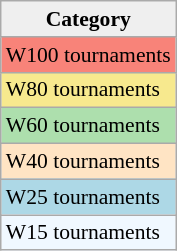<table class="wikitable" style="font-size:90%;">
<tr>
<th style="background:#efefef;">Category</th>
</tr>
<tr style="background:#f88379;">
<td>W100 tournaments</td>
</tr>
<tr style="background:#f7e98e">
<td>W80 tournaments</td>
</tr>
<tr style="background:#addfad">
<td>W60 tournaments</td>
</tr>
<tr style="background:#ffe4c4;">
<td>W40 tournaments</td>
</tr>
<tr style="background:lightblue;">
<td>W25 tournaments</td>
</tr>
<tr style="background:#f0f8ff;">
<td>W15 tournaments</td>
</tr>
</table>
